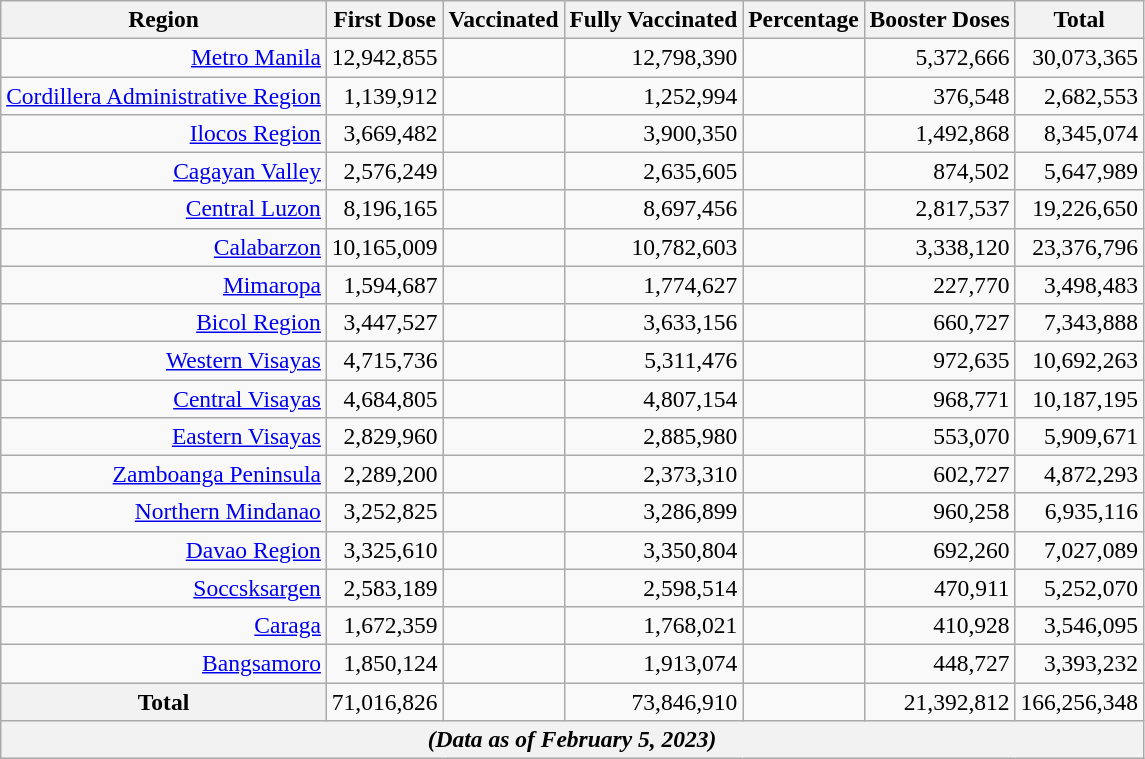<table class="wikitable sortable" style="text-align:right; font-size:98%">
<tr>
<th style="scope="col" text-align:center">Region</th>
<th style="scope="col" style="text-align:center">First Dose</th>
<th style="scope="col" style="text-align:center">Vaccinated</th>
<th style="scope="col" style="text-align:center">Fully Vaccinated</th>
<th style="scope="col" style="text-align:center">Percentage</th>
<th style="scope="col" style="text-align:center">Booster Doses</th>
<th style="scope="col" style="text-align:center">Total</th>
</tr>
<tr>
<td><a href='#'>Metro Manila</a></td>
<td>12,942,855</td>
<td></td>
<td>12,798,390</td>
<td></td>
<td>5,372,666</td>
<td>30,073,365</td>
</tr>
<tr>
<td><a href='#'>Cordillera Administrative Region</a></td>
<td>1,139,912</td>
<td></td>
<td>1,252,994</td>
<td></td>
<td>376,548</td>
<td>2,682,553</td>
</tr>
<tr>
<td><a href='#'>Ilocos Region</a></td>
<td>3,669,482</td>
<td></td>
<td>3,900,350</td>
<td></td>
<td>1,492,868</td>
<td>8,345,074</td>
</tr>
<tr>
<td><a href='#'>Cagayan Valley</a></td>
<td>2,576,249</td>
<td></td>
<td>2,635,605</td>
<td></td>
<td>874,502</td>
<td>5,647,989</td>
</tr>
<tr>
<td><a href='#'>Central Luzon</a></td>
<td>8,196,165</td>
<td></td>
<td>8,697,456</td>
<td></td>
<td>2,817,537</td>
<td>19,226,650</td>
</tr>
<tr>
<td><a href='#'>Calabarzon</a></td>
<td>10,165,009</td>
<td></td>
<td>10,782,603</td>
<td></td>
<td>3,338,120</td>
<td>23,376,796</td>
</tr>
<tr>
<td><a href='#'>Mimaropa</a></td>
<td>1,594,687</td>
<td></td>
<td>1,774,627</td>
<td></td>
<td>227,770</td>
<td>3,498,483</td>
</tr>
<tr>
<td><a href='#'>Bicol Region</a></td>
<td>3,447,527</td>
<td></td>
<td>3,633,156</td>
<td></td>
<td>660,727</td>
<td>7,343,888</td>
</tr>
<tr>
<td><a href='#'>Western Visayas</a></td>
<td>4,715,736</td>
<td></td>
<td>5,311,476</td>
<td></td>
<td>972,635</td>
<td>10,692,263</td>
</tr>
<tr>
<td><a href='#'>Central Visayas</a></td>
<td>4,684,805</td>
<td></td>
<td>4,807,154</td>
<td></td>
<td>968,771</td>
<td>10,187,195</td>
</tr>
<tr>
<td><a href='#'>Eastern Visayas</a></td>
<td>2,829,960</td>
<td></td>
<td>2,885,980</td>
<td></td>
<td>553,070</td>
<td>5,909,671</td>
</tr>
<tr>
<td><a href='#'>Zamboanga Peninsula</a></td>
<td>2,289,200</td>
<td></td>
<td>2,373,310</td>
<td></td>
<td>602,727</td>
<td>4,872,293</td>
</tr>
<tr>
<td><a href='#'>Northern Mindanao</a></td>
<td>3,252,825</td>
<td></td>
<td>3,286,899</td>
<td></td>
<td>960,258</td>
<td>6,935,116</td>
</tr>
<tr>
<td><a href='#'>Davao Region</a></td>
<td>3,325,610</td>
<td></td>
<td>3,350,804</td>
<td></td>
<td>692,260</td>
<td>7,027,089</td>
</tr>
<tr>
<td><a href='#'>Soccsksargen</a></td>
<td>2,583,189</td>
<td></td>
<td>2,598,514</td>
<td></td>
<td>470,911</td>
<td>5,252,070</td>
</tr>
<tr>
<td><a href='#'>Caraga</a></td>
<td>1,672,359</td>
<td></td>
<td>1,768,021</td>
<td></td>
<td>410,928</td>
<td>3,546,095</td>
</tr>
<tr>
<td><a href='#'>Bangsamoro</a></td>
<td>1,850,124</td>
<td></td>
<td>1,913,074</td>
<td></td>
<td>448,727</td>
<td>3,393,232</td>
</tr>
<tr class="sortbottom">
<th>Total</th>
<td>71,016,826</td>
<td></td>
<td>73,846,910</td>
<td></td>
<td>21,392,812</td>
<td>166,256,348</td>
</tr>
<tr>
<th colspan="7"><em>(Data as of February 5, 2023)</em></th>
</tr>
</table>
